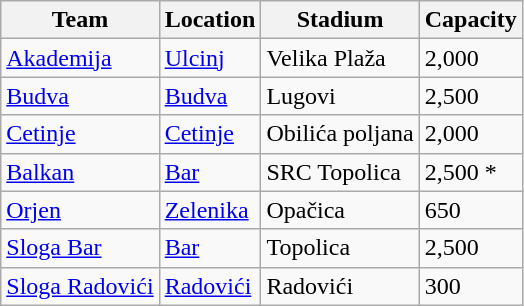<table class="wikitable">
<tr>
<th>Team</th>
<th>Location</th>
<th>Stadium</th>
<th>Capacity</th>
</tr>
<tr>
<td><a href='#'>Akademija</a></td>
<td><a href='#'>Ulcinj</a></td>
<td>Velika Plaža</td>
<td>2,000</td>
</tr>
<tr>
<td><a href='#'>Budva</a></td>
<td><a href='#'>Budva</a></td>
<td>Lugovi</td>
<td>2,500</td>
</tr>
<tr>
<td><a href='#'>Cetinje</a></td>
<td><a href='#'>Cetinje</a></td>
<td>Obilića poljana</td>
<td>2,000</td>
</tr>
<tr>
<td><a href='#'>Balkan</a></td>
<td><a href='#'>Bar</a></td>
<td>SRC Topolica</td>
<td>2,500 *</td>
</tr>
<tr>
<td><a href='#'>Orjen</a></td>
<td><a href='#'>Zelenika</a></td>
<td>Opačica</td>
<td>650</td>
</tr>
<tr>
<td><a href='#'>Sloga Bar</a></td>
<td><a href='#'>Bar</a></td>
<td>Topolica</td>
<td>2,500</td>
</tr>
<tr>
<td><a href='#'>Sloga Radovići</a></td>
<td><a href='#'>Radovići</a></td>
<td>Radovići</td>
<td>300</td>
</tr>
</table>
